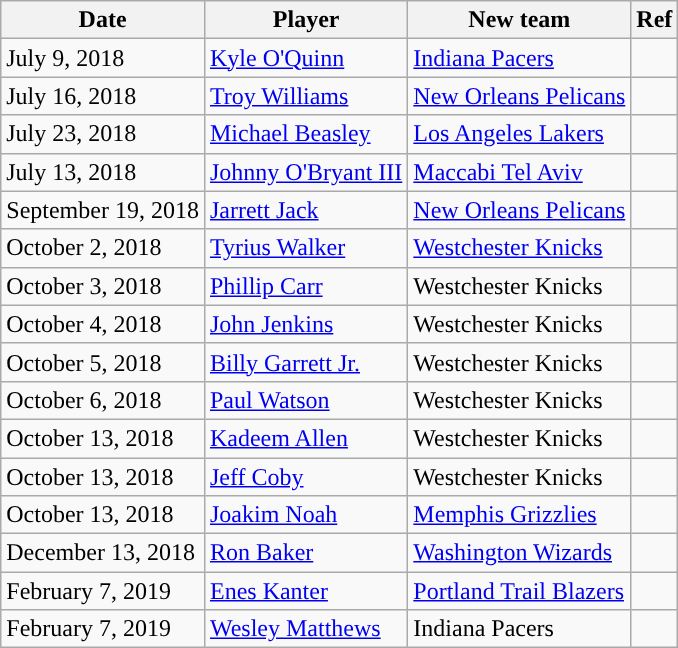<table class="wikitable" style="text-align:left;">
<tr>
<th>Date</th>
<th>Player</th>
<th>New team</th>
<th>Ref</th>
</tr>
<tr>
<td>July 9, 2018</td>
<td><a href='#'>Kyle O'Quinn</a></td>
<td><a href='#'>Indiana Pacers</a></td>
<td></td>
</tr>
<tr>
<td>July 16, 2018</td>
<td><a href='#'>Troy Williams</a></td>
<td><a href='#'>New Orleans Pelicans</a></td>
<td></td>
</tr>
<tr>
<td>July 23, 2018</td>
<td><a href='#'>Michael Beasley</a></td>
<td><a href='#'>Los Angeles Lakers</a></td>
<td></td>
</tr>
<tr>
<td>July 13, 2018</td>
<td><a href='#'>Johnny O'Bryant III</a></td>
<td><a href='#'>Maccabi Tel Aviv</a></td>
<td></td>
</tr>
<tr>
<td>September 19, 2018</td>
<td><a href='#'>Jarrett Jack</a></td>
<td><a href='#'>New Orleans Pelicans</a></td>
<td></td>
</tr>
<tr>
<td>October 2, 2018</td>
<td><a href='#'>Tyrius Walker</a></td>
<td><a href='#'>Westchester Knicks</a></td>
<td></td>
</tr>
<tr>
<td>October 3, 2018</td>
<td><a href='#'>Phillip Carr</a></td>
<td>Westchester Knicks</td>
<td></td>
</tr>
<tr>
<td>October 4, 2018</td>
<td><a href='#'>John Jenkins</a></td>
<td>Westchester Knicks</td>
<td></td>
</tr>
<tr>
<td>October 5, 2018</td>
<td><a href='#'>Billy Garrett Jr.</a></td>
<td>Westchester Knicks</td>
<td></td>
</tr>
<tr>
<td>October 6, 2018</td>
<td><a href='#'>Paul Watson</a></td>
<td>Westchester Knicks</td>
<td></td>
</tr>
<tr>
<td>October 13, 2018</td>
<td><a href='#'>Kadeem Allen</a></td>
<td>Westchester Knicks</td>
<td></td>
</tr>
<tr>
<td>October 13, 2018</td>
<td><a href='#'>Jeff Coby</a></td>
<td>Westchester Knicks</td>
<td></td>
</tr>
<tr>
<td>October 13, 2018</td>
<td><a href='#'>Joakim Noah</a></td>
<td><a href='#'>Memphis Grizzlies</a></td>
<td></td>
</tr>
<tr>
<td>December 13, 2018</td>
<td><a href='#'>Ron Baker</a></td>
<td><a href='#'>Washington Wizards</a></td>
<td></td>
</tr>
<tr>
<td>February 7, 2019</td>
<td><a href='#'>Enes Kanter</a></td>
<td><a href='#'>Portland Trail Blazers</a></td>
<td></td>
</tr>
<tr>
<td>February 7, 2019</td>
<td><a href='#'>Wesley Matthews</a></td>
<td>Indiana Pacers</td>
<td></td>
</tr>
</table>
